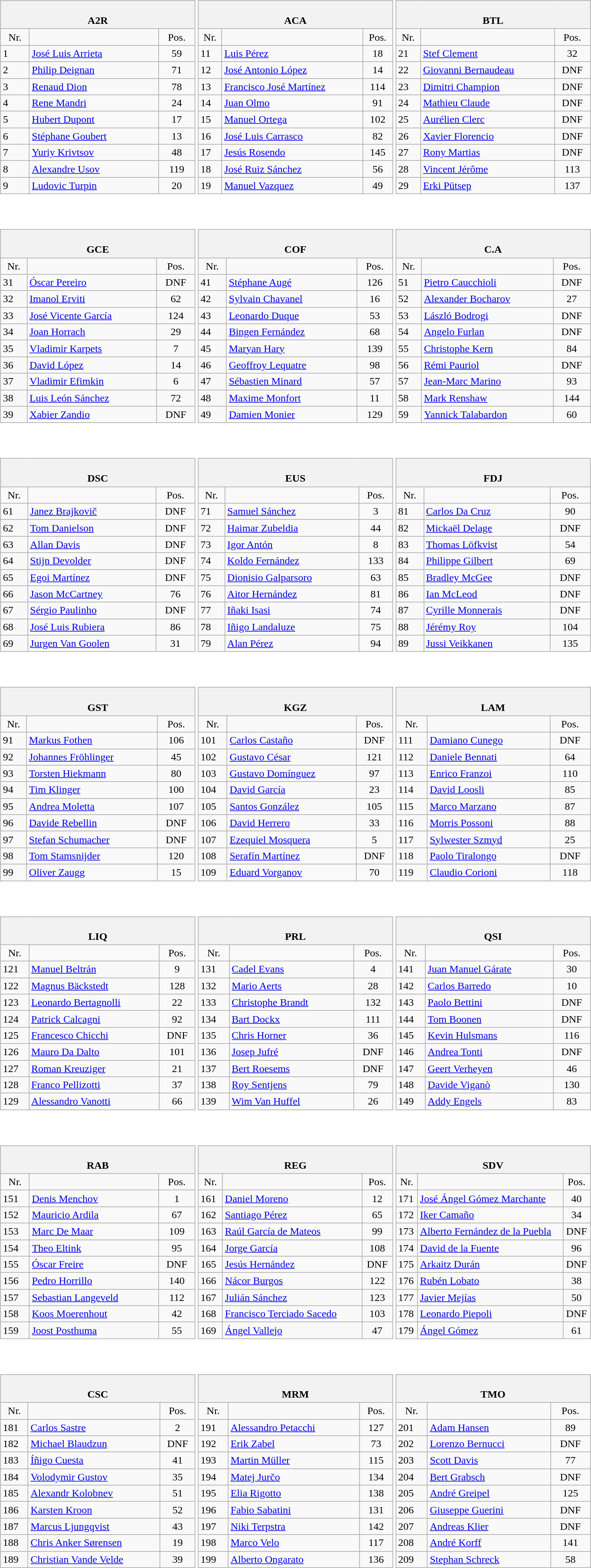<table>
<tr valign=top>
<td width=33%><br><table class="wikitable" style="width:100%">
<tr>
<th colspan=5><br> A2R</th>
</tr>
<tr align=center class=small>
<td>Nr.</td>
<td></td>
<td>Pos.</td>
</tr>
<tr>
<td>1</td>
<td> <a href='#'>José Luis Arrieta</a></td>
<td align=center>59</td>
</tr>
<tr>
<td>2</td>
<td> <a href='#'>Philip Deignan</a></td>
<td align=center>71</td>
</tr>
<tr>
<td>3</td>
<td> <a href='#'>Renaud Dion</a></td>
<td align=center>78</td>
</tr>
<tr>
<td>4</td>
<td> <a href='#'>Rene Mandri</a></td>
<td align=center>24</td>
</tr>
<tr>
<td>5</td>
<td> <a href='#'>Hubert Dupont</a></td>
<td align=center>17</td>
</tr>
<tr>
<td>6</td>
<td> <a href='#'>Stéphane Goubert</a></td>
<td align=center>13</td>
</tr>
<tr>
<td>7</td>
<td> <a href='#'>Yuriy Krivtsov</a></td>
<td align=center>48</td>
</tr>
<tr>
<td>8</td>
<td> <a href='#'>Alexandre Usov</a></td>
<td align=center>119</td>
</tr>
<tr>
<td>9</td>
<td> <a href='#'>Ludovic Turpin</a></td>
<td align=center>20</td>
</tr>
</table>
</td>
<td width=33%><br><table class="wikitable" style="width:100%">
<tr>
<th colspan=5><br> ACA</th>
</tr>
<tr align=center class=small>
<td>Nr.</td>
<td></td>
<td>Pos.</td>
</tr>
<tr>
<td>11</td>
<td> <a href='#'>Luis Pérez</a></td>
<td align=center>18</td>
</tr>
<tr>
<td>12</td>
<td> <a href='#'>José Antonio López</a></td>
<td align=center>14</td>
</tr>
<tr>
<td>13</td>
<td> <a href='#'>Francisco José Martínez</a></td>
<td align=center>114</td>
</tr>
<tr>
<td>14</td>
<td> <a href='#'>Juan Olmo</a></td>
<td align=center>91</td>
</tr>
<tr>
<td>15</td>
<td> <a href='#'>Manuel Ortega</a></td>
<td align=center>102</td>
</tr>
<tr>
<td>16</td>
<td> <a href='#'>José Luis Carrasco</a></td>
<td align=center>82</td>
</tr>
<tr>
<td>17</td>
<td> <a href='#'>Jesús Rosendo</a></td>
<td align=center>145</td>
</tr>
<tr>
<td>18</td>
<td> <a href='#'>José Ruiz Sánchez</a></td>
<td align=center>56</td>
</tr>
<tr>
<td>19</td>
<td> <a href='#'>Manuel Vazquez</a></td>
<td align=center>49</td>
</tr>
</table>
</td>
<td width=33%><br><table class="wikitable" style="width:100%">
<tr>
<th colspan=5><br> BTL</th>
</tr>
<tr align=center class=small>
<td>Nr.</td>
<td></td>
<td>Pos.</td>
</tr>
<tr>
<td>21</td>
<td> <a href='#'>Stef Clement</a></td>
<td align=center>32</td>
</tr>
<tr>
<td>22</td>
<td> <a href='#'>Giovanni Bernaudeau</a></td>
<td align=center>DNF</td>
</tr>
<tr>
<td>23</td>
<td> <a href='#'>Dimitri Champion</a></td>
<td align=center>DNF</td>
</tr>
<tr>
<td>24</td>
<td> <a href='#'>Mathieu Claude</a></td>
<td align=center>DNF</td>
</tr>
<tr>
<td>25</td>
<td> <a href='#'>Aurélien Clerc</a></td>
<td align=center>DNF</td>
</tr>
<tr>
<td>26</td>
<td> <a href='#'>Xavier Florencio</a></td>
<td align=center>DNF</td>
</tr>
<tr>
<td>27</td>
<td> <a href='#'>Rony Martias</a></td>
<td align=center>DNF</td>
</tr>
<tr>
<td>28</td>
<td> <a href='#'>Vincent Jérôme</a></td>
<td align=center>113</td>
</tr>
<tr>
<td>29</td>
<td> <a href='#'>Erki Pütsep</a></td>
<td align=center>137</td>
</tr>
</table>
</td>
</tr>
<tr valign=top>
<td><br><table class="wikitable" style="width:100%">
<tr>
<th colspan=5><br> GCE</th>
</tr>
<tr align=center class=small>
<td>Nr.</td>
<td></td>
<td>Pos.</td>
</tr>
<tr>
<td>31</td>
<td> <a href='#'>Óscar Pereiro</a></td>
<td align=center>DNF</td>
</tr>
<tr>
<td>32</td>
<td> <a href='#'>Imanol Erviti</a></td>
<td align=center>62</td>
</tr>
<tr>
<td>33</td>
<td> <a href='#'>José Vicente García</a></td>
<td align=center>124</td>
</tr>
<tr>
<td>34</td>
<td> <a href='#'>Joan Horrach</a></td>
<td align=center>29</td>
</tr>
<tr>
<td>35</td>
<td> <a href='#'>Vladimir Karpets</a></td>
<td align=center>7</td>
</tr>
<tr>
<td>36</td>
<td> <a href='#'>David López</a></td>
<td align=center>14</td>
</tr>
<tr>
<td>37</td>
<td> <a href='#'>Vladimir Efimkin</a></td>
<td align=center>6</td>
</tr>
<tr>
<td>38</td>
<td> <a href='#'>Luis León Sánchez</a></td>
<td align=center>72</td>
</tr>
<tr>
<td>39</td>
<td> <a href='#'>Xabier Zandio</a></td>
<td align=center>DNF</td>
</tr>
</table>
</td>
<td width=33%><br><table class="wikitable" style="width:100%">
<tr>
<th colspan=5><br> COF</th>
</tr>
<tr align=center class=small>
<td>Nr.</td>
<td></td>
<td>Pos.</td>
</tr>
<tr>
<td>41</td>
<td> <a href='#'>Stéphane Augé</a></td>
<td align=center>126</td>
</tr>
<tr>
<td>42</td>
<td> <a href='#'>Sylvain Chavanel</a></td>
<td align=center>16</td>
</tr>
<tr>
<td>43</td>
<td> <a href='#'>Leonardo Duque</a></td>
<td align=center>53</td>
</tr>
<tr>
<td>44</td>
<td> <a href='#'>Bingen Fernández</a></td>
<td align=center>68</td>
</tr>
<tr>
<td>45</td>
<td> <a href='#'>Maryan Hary</a></td>
<td align=center>139</td>
</tr>
<tr>
<td>46</td>
<td> <a href='#'>Geoffroy Lequatre</a></td>
<td align=center>98</td>
</tr>
<tr>
<td>47</td>
<td> <a href='#'>Sébastien Minard</a></td>
<td align=center>57</td>
</tr>
<tr>
<td>48</td>
<td> <a href='#'>Maxime Monfort</a></td>
<td align=center>11</td>
</tr>
<tr>
<td>49</td>
<td> <a href='#'>Damien Monier</a></td>
<td align=center>129</td>
</tr>
</table>
</td>
<td width=33%><br><table class="wikitable" style="width:100%">
<tr>
<th colspan=5><br> C.A</th>
</tr>
<tr align=center class=small>
<td>Nr.</td>
<td></td>
<td>Pos.</td>
</tr>
<tr>
<td>51</td>
<td> <a href='#'>Pietro Caucchioli</a></td>
<td align=center>DNF</td>
</tr>
<tr>
<td>52</td>
<td> <a href='#'>Alexander Bocharov</a></td>
<td align=center>27</td>
</tr>
<tr>
<td>53</td>
<td> <a href='#'>László Bodrogi</a></td>
<td align=center>DNF</td>
</tr>
<tr>
<td>54</td>
<td> <a href='#'>Angelo Furlan</a></td>
<td align=center>DNF</td>
</tr>
<tr>
<td>55</td>
<td> <a href='#'>Christophe Kern</a></td>
<td align=center>84</td>
</tr>
<tr>
<td>56</td>
<td> <a href='#'>Rémi Pauriol</a></td>
<td align=center>DNF</td>
</tr>
<tr>
<td>57</td>
<td> <a href='#'>Jean-Marc Marino</a></td>
<td align=center>93</td>
</tr>
<tr>
<td>58</td>
<td> <a href='#'>Mark Renshaw</a></td>
<td align=center>144</td>
</tr>
<tr>
<td>59</td>
<td> <a href='#'>Yannick Talabardon</a></td>
<td align=center>60</td>
</tr>
</table>
</td>
</tr>
<tr valign=top>
<td><br><table class="wikitable" style="width:100%">
<tr>
<th colspan=5><br> DSC</th>
</tr>
<tr align=center class=small>
<td>Nr.</td>
<td></td>
<td>Pos.</td>
</tr>
<tr>
<td>61</td>
<td> <a href='#'>Janez Brajkovič</a></td>
<td align=center>DNF</td>
</tr>
<tr>
<td>62</td>
<td> <a href='#'>Tom Danielson</a></td>
<td align=center>DNF</td>
</tr>
<tr>
<td>63</td>
<td> <a href='#'>Allan Davis</a></td>
<td align=center>DNF</td>
</tr>
<tr>
<td>64</td>
<td> <a href='#'>Stijn Devolder</a></td>
<td align=center>DNF</td>
</tr>
<tr>
<td>65</td>
<td> <a href='#'>Egoi Martínez</a></td>
<td align=center>DNF</td>
</tr>
<tr>
<td>66</td>
<td> <a href='#'>Jason McCartney</a></td>
<td align=center>76</td>
</tr>
<tr>
<td>67</td>
<td> <a href='#'>Sérgio Paulinho</a></td>
<td align=center>DNF</td>
</tr>
<tr>
<td>68</td>
<td> <a href='#'>José Luis Rubiera</a></td>
<td align=center>86</td>
</tr>
<tr>
<td>69</td>
<td> <a href='#'>Jurgen Van Goolen</a></td>
<td align=center>31</td>
</tr>
</table>
</td>
<td width=33%><br><table class="wikitable" style="width:100%">
<tr>
<th colspan=5><br> EUS</th>
</tr>
<tr align=center class=small>
<td>Nr.</td>
<td></td>
<td>Pos.</td>
</tr>
<tr>
<td>71</td>
<td> <a href='#'>Samuel Sánchez</a></td>
<td align=center>3</td>
</tr>
<tr>
<td>72</td>
<td> <a href='#'>Haimar Zubeldia</a></td>
<td align=center>44</td>
</tr>
<tr>
<td>73</td>
<td> <a href='#'>Igor Antón</a></td>
<td align=center>8</td>
</tr>
<tr>
<td>74</td>
<td> <a href='#'>Koldo Fernández</a></td>
<td align=center>133</td>
</tr>
<tr>
<td>75</td>
<td> <a href='#'>Dionisio Galparsoro</a></td>
<td align=center>63</td>
</tr>
<tr>
<td>76</td>
<td> <a href='#'>Aitor Hernández</a></td>
<td align=center>81</td>
</tr>
<tr>
<td>77</td>
<td> <a href='#'>Iñaki Isasi</a></td>
<td align=center>74</td>
</tr>
<tr>
<td>78</td>
<td> <a href='#'>Iñigo Landaluze</a></td>
<td align=center>75</td>
</tr>
<tr>
<td>79</td>
<td> <a href='#'>Alan Pérez</a></td>
<td align=center>94</td>
</tr>
</table>
</td>
<td width=33%><br><table class="wikitable" style="width:100%">
<tr>
<th colspan=5><br> FDJ</th>
</tr>
<tr align=center class=small>
<td>Nr.</td>
<td></td>
<td>Pos.</td>
</tr>
<tr>
<td>81</td>
<td> <a href='#'>Carlos Da Cruz</a></td>
<td align=center>90</td>
</tr>
<tr>
<td>82</td>
<td> <a href='#'>Mickaël Delage</a></td>
<td align=center>DNF</td>
</tr>
<tr>
<td>83</td>
<td> <a href='#'>Thomas Löfkvist</a></td>
<td align=center>54</td>
</tr>
<tr>
<td>84</td>
<td> <a href='#'>Philippe Gilbert</a></td>
<td align=center>69</td>
</tr>
<tr>
<td>85</td>
<td> <a href='#'>Bradley McGee</a></td>
<td align=center>DNF</td>
</tr>
<tr>
<td>86</td>
<td> <a href='#'>Ian McLeod</a></td>
<td align=center>DNF</td>
</tr>
<tr>
<td>87</td>
<td> <a href='#'>Cyrille Monnerais</a></td>
<td align=center>DNF</td>
</tr>
<tr>
<td>88</td>
<td> <a href='#'>Jérémy Roy</a></td>
<td align=center>104</td>
</tr>
<tr>
<td>89</td>
<td> <a href='#'>Jussi Veikkanen</a></td>
<td align=center>135</td>
</tr>
</table>
</td>
</tr>
<tr valign=top>
<td><br><table class="wikitable" style="width:100%">
<tr>
<th colspan=5><br> GST</th>
</tr>
<tr align=center class=small>
<td>Nr.</td>
<td></td>
<td>Pos.</td>
</tr>
<tr>
<td>91</td>
<td> <a href='#'>Markus Fothen</a></td>
<td align=center>106</td>
</tr>
<tr>
<td>92</td>
<td> <a href='#'>Johannes Fröhlinger</a></td>
<td align=center>45</td>
</tr>
<tr>
<td>93</td>
<td> <a href='#'>Torsten Hiekmann</a></td>
<td align=center>80</td>
</tr>
<tr>
<td>94</td>
<td> <a href='#'>Tim Klinger</a></td>
<td align=center>100</td>
</tr>
<tr>
<td>95</td>
<td> <a href='#'>Andrea Moletta</a></td>
<td align=center>107</td>
</tr>
<tr>
<td>96</td>
<td> <a href='#'>Davide Rebellin</a></td>
<td align=center>DNF</td>
</tr>
<tr>
<td>97</td>
<td> <a href='#'>Stefan Schumacher</a></td>
<td align=center>DNF</td>
</tr>
<tr>
<td>98</td>
<td> <a href='#'>Tom Stamsnijder</a></td>
<td align=center>120</td>
</tr>
<tr>
<td>99</td>
<td> <a href='#'>Oliver Zaugg</a></td>
<td align=center>15</td>
</tr>
</table>
</td>
<td width=33%><br><table class="wikitable" style="width:100%">
<tr>
<th colspan=5><br> KGZ</th>
</tr>
<tr align=center class=small>
<td>Nr.</td>
<td></td>
<td>Pos.</td>
</tr>
<tr>
<td>101</td>
<td> <a href='#'>Carlos Castaño</a></td>
<td align=center>DNF</td>
</tr>
<tr>
<td>102</td>
<td> <a href='#'>Gustavo César</a></td>
<td align=center>121</td>
</tr>
<tr>
<td>103</td>
<td> <a href='#'>Gustavo Domínguez</a></td>
<td align=center>97</td>
</tr>
<tr>
<td>104</td>
<td> <a href='#'>David García</a></td>
<td align=center>23</td>
</tr>
<tr>
<td>105</td>
<td> <a href='#'>Santos González</a></td>
<td align=center>105</td>
</tr>
<tr>
<td>106</td>
<td> <a href='#'>David Herrero</a></td>
<td align=center>33</td>
</tr>
<tr>
<td>107</td>
<td> <a href='#'>Ezequiel Mosquera</a></td>
<td align=center>5</td>
</tr>
<tr>
<td>108</td>
<td> <a href='#'>Serafín Martínez</a></td>
<td align=center>DNF</td>
</tr>
<tr>
<td>109</td>
<td> <a href='#'>Eduard Vorganov</a></td>
<td align=center>70</td>
</tr>
</table>
</td>
<td width=33%><br><table class="wikitable" style="width:100%">
<tr>
<th colspan=5><br> LAM</th>
</tr>
<tr align=center class=small>
<td>Nr.</td>
<td></td>
<td>Pos.</td>
</tr>
<tr>
<td>111</td>
<td> <a href='#'>Damiano Cunego</a></td>
<td align=center>DNF</td>
</tr>
<tr>
<td>112</td>
<td> <a href='#'>Daniele Bennati</a></td>
<td align=center>64</td>
</tr>
<tr>
<td>113</td>
<td> <a href='#'>Enrico Franzoi</a></td>
<td align=center>110</td>
</tr>
<tr>
<td>114</td>
<td> <a href='#'>David Loosli</a></td>
<td align=center>85</td>
</tr>
<tr>
<td>115</td>
<td> <a href='#'>Marco Marzano</a></td>
<td align=center>87</td>
</tr>
<tr>
<td>116</td>
<td> <a href='#'>Morris Possoni</a></td>
<td align=center>88</td>
</tr>
<tr>
<td>117</td>
<td> <a href='#'>Sylwester Szmyd</a></td>
<td align=center>25</td>
</tr>
<tr>
<td>118</td>
<td> <a href='#'>Paolo Tiralongo</a></td>
<td align=center>DNF</td>
</tr>
<tr>
<td>119</td>
<td> <a href='#'>Claudio Corioni</a></td>
<td align=center>118</td>
</tr>
</table>
</td>
</tr>
<tr valign=top>
<td><br><table class="wikitable" style="width:100%">
<tr>
<th colspan=5><br> LIQ</th>
</tr>
<tr align=center class=small>
<td>Nr.</td>
<td></td>
<td>Pos.</td>
</tr>
<tr>
<td>121</td>
<td> <a href='#'>Manuel Beltrán</a></td>
<td align=center>9</td>
</tr>
<tr>
<td>122</td>
<td> <a href='#'>Magnus Bäckstedt</a></td>
<td align=center>128</td>
</tr>
<tr>
<td>123</td>
<td> <a href='#'>Leonardo Bertagnolli</a></td>
<td align=center>22</td>
</tr>
<tr>
<td>124</td>
<td> <a href='#'>Patrick Calcagni</a></td>
<td align=center>92</td>
</tr>
<tr>
<td>125</td>
<td> <a href='#'>Francesco Chicchi</a></td>
<td align=center>DNF</td>
</tr>
<tr>
<td>126</td>
<td> <a href='#'>Mauro Da Dalto</a></td>
<td align=center>101</td>
</tr>
<tr>
<td>127</td>
<td> <a href='#'>Roman Kreuziger</a></td>
<td align=center>21</td>
</tr>
<tr>
<td>128</td>
<td> <a href='#'>Franco Pellizotti</a></td>
<td align=center>37</td>
</tr>
<tr>
<td>129</td>
<td> <a href='#'>Alessandro Vanotti</a></td>
<td align=center>66</td>
</tr>
</table>
</td>
<td width=33%><br><table class="wikitable" style="width:100%">
<tr>
<th colspan=5><br> PRL</th>
</tr>
<tr align=center class=small>
<td>Nr.</td>
<td></td>
<td>Pos.</td>
</tr>
<tr>
<td>131</td>
<td> <a href='#'>Cadel Evans</a></td>
<td align=center>4</td>
</tr>
<tr>
<td>132</td>
<td> <a href='#'>Mario Aerts</a></td>
<td align=center>28</td>
</tr>
<tr>
<td>133</td>
<td> <a href='#'>Christophe Brandt</a></td>
<td align=center>132</td>
</tr>
<tr>
<td>134</td>
<td> <a href='#'>Bart Dockx</a></td>
<td align=center>111</td>
</tr>
<tr>
<td>135</td>
<td> <a href='#'>Chris Horner</a></td>
<td align=center>36</td>
</tr>
<tr>
<td>136</td>
<td> <a href='#'>Josep Jufré</a></td>
<td align=center>DNF</td>
</tr>
<tr>
<td>137</td>
<td> <a href='#'>Bert Roesems</a></td>
<td align=center>DNF</td>
</tr>
<tr>
<td>138</td>
<td> <a href='#'>Roy Sentjens</a></td>
<td align=center>79</td>
</tr>
<tr>
<td>139</td>
<td> <a href='#'>Wim Van Huffel</a></td>
<td align=center>26</td>
</tr>
</table>
</td>
<td width=33%><br><table class="wikitable" style="width:100%">
<tr>
<th colspan=5><br> QSI</th>
</tr>
<tr align=center class=small>
<td>Nr.</td>
<td></td>
<td>Pos.</td>
</tr>
<tr>
<td>141</td>
<td> <a href='#'>Juan Manuel Gárate</a></td>
<td align=center>30</td>
</tr>
<tr>
<td>142</td>
<td> <a href='#'>Carlos Barredo</a></td>
<td align=center>10</td>
</tr>
<tr>
<td>143</td>
<td> <a href='#'>Paolo Bettini</a></td>
<td align=center>DNF</td>
</tr>
<tr>
<td>144</td>
<td> <a href='#'>Tom Boonen</a></td>
<td align=center>DNF</td>
</tr>
<tr>
<td>145</td>
<td> <a href='#'>Kevin Hulsmans</a></td>
<td align=center>116</td>
</tr>
<tr>
<td>146</td>
<td> <a href='#'>Andrea Tonti</a></td>
<td align=center>DNF</td>
</tr>
<tr>
<td>147</td>
<td> <a href='#'>Geert Verheyen</a></td>
<td align=center>46</td>
</tr>
<tr>
<td>148</td>
<td> <a href='#'>Davide Viganò</a></td>
<td align=center>130</td>
</tr>
<tr>
<td>149</td>
<td> <a href='#'>Addy Engels</a></td>
<td align=center>83</td>
</tr>
</table>
</td>
</tr>
<tr valign=top>
<td><br><table class="wikitable" style="width:100%">
<tr>
<th colspan=5><br> RAB</th>
</tr>
<tr align=center class=small>
<td>Nr.</td>
<td></td>
<td>Pos.</td>
</tr>
<tr>
<td>151</td>
<td> <a href='#'>Denis Menchov</a></td>
<td align=center>1</td>
</tr>
<tr>
<td>152</td>
<td> <a href='#'>Mauricio Ardila</a></td>
<td align=center>67</td>
</tr>
<tr>
<td>153</td>
<td> <a href='#'>Marc De Maar</a></td>
<td align=center>109</td>
</tr>
<tr>
<td>154</td>
<td> <a href='#'>Theo Eltink</a></td>
<td align=center>95</td>
</tr>
<tr>
<td>155</td>
<td> <a href='#'>Óscar Freire</a></td>
<td align=center>DNF</td>
</tr>
<tr>
<td>156</td>
<td> <a href='#'>Pedro Horrillo</a></td>
<td align=center>140</td>
</tr>
<tr>
<td>157</td>
<td> <a href='#'>Sebastian Langeveld</a></td>
<td align=center>112</td>
</tr>
<tr>
<td>158</td>
<td> <a href='#'>Koos Moerenhout</a></td>
<td align=center>42</td>
</tr>
<tr>
<td>159</td>
<td> <a href='#'>Joost Posthuma</a></td>
<td align=center>55</td>
</tr>
</table>
</td>
<td width=33%><br><table class="wikitable" style="width:100%">
<tr>
<th colspan=5><br> REG</th>
</tr>
<tr align=center class=small>
<td>Nr.</td>
<td></td>
<td>Pos.</td>
</tr>
<tr>
<td>161</td>
<td> <a href='#'>Daniel Moreno</a></td>
<td align=center>12</td>
</tr>
<tr>
<td>162</td>
<td> <a href='#'>Santiago Pérez</a></td>
<td align=center>65</td>
</tr>
<tr>
<td>163</td>
<td> <a href='#'>Raúl García de Mateos</a></td>
<td align=center>99</td>
</tr>
<tr>
<td>164</td>
<td> <a href='#'>Jorge García</a></td>
<td align=center>108</td>
</tr>
<tr>
<td>165</td>
<td> <a href='#'>Jesús Hernández</a></td>
<td align=center>DNF</td>
</tr>
<tr>
<td>166</td>
<td> <a href='#'>Nácor Burgos</a></td>
<td align=center>122</td>
</tr>
<tr>
<td>167</td>
<td> <a href='#'>Julián Sánchez</a></td>
<td align=center>123</td>
</tr>
<tr>
<td>168</td>
<td> <a href='#'>Francisco Terciado Sacedo</a></td>
<td align=center>103</td>
</tr>
<tr>
<td>169</td>
<td> <a href='#'>Ángel Vallejo</a></td>
<td align=center>47</td>
</tr>
</table>
</td>
<td width=33%><br><table class="wikitable" style="width:100%">
<tr>
<th colspan=5><br> SDV</th>
</tr>
<tr align=center class=small>
<td>Nr.</td>
<td></td>
<td>Pos.</td>
</tr>
<tr>
<td>171</td>
<td> <a href='#'>José Ángel Gómez Marchante</a></td>
<td align=center>40</td>
</tr>
<tr>
<td>172</td>
<td> <a href='#'>Iker Camaño</a></td>
<td align=center>34</td>
</tr>
<tr>
<td>173</td>
<td> <a href='#'>Alberto Fernández de la Puebla</a></td>
<td align=center>DNF</td>
</tr>
<tr>
<td>174</td>
<td> <a href='#'>David de la Fuente</a></td>
<td align=center>96</td>
</tr>
<tr>
<td>175</td>
<td> <a href='#'>Arkaitz Durán</a></td>
<td align=center>DNF</td>
</tr>
<tr>
<td>176</td>
<td> <a href='#'>Rubén Lobato</a></td>
<td align=center>38</td>
</tr>
<tr>
<td>177</td>
<td> <a href='#'>Javier Mejías</a></td>
<td align=center>50</td>
</tr>
<tr>
<td>178</td>
<td> <a href='#'>Leonardo Piepoli</a></td>
<td align=center>DNF</td>
</tr>
<tr>
<td>179</td>
<td> <a href='#'>Ángel Gómez</a></td>
<td align=center>61</td>
</tr>
</table>
</td>
</tr>
<tr valign=top>
<td><br><table class="wikitable" style="width:100%">
<tr>
<th colspan=5><br> CSC</th>
</tr>
<tr align=center class=small>
<td>Nr.</td>
<td></td>
<td>Pos.</td>
</tr>
<tr>
<td>181</td>
<td> <a href='#'>Carlos Sastre</a></td>
<td align=center>2</td>
</tr>
<tr>
<td>182</td>
<td> <a href='#'>Michael Blaudzun</a></td>
<td align=center>DNF</td>
</tr>
<tr>
<td>183</td>
<td> <a href='#'>Íñigo Cuesta</a></td>
<td align=center>41</td>
</tr>
<tr>
<td>184</td>
<td> <a href='#'>Volodymir Gustov</a></td>
<td align=center>35</td>
</tr>
<tr>
<td>185</td>
<td> <a href='#'>Alexandr Kolobnev</a></td>
<td align=center>51</td>
</tr>
<tr>
<td>186</td>
<td> <a href='#'>Karsten Kroon</a></td>
<td align=center>52</td>
</tr>
<tr>
<td>187</td>
<td> <a href='#'>Marcus Ljungqvist</a></td>
<td align=center>43</td>
</tr>
<tr>
<td>188</td>
<td> <a href='#'>Chris Anker Sørensen</a></td>
<td align=center>19</td>
</tr>
<tr>
<td>189</td>
<td> <a href='#'>Christian Vande Velde</a></td>
<td align=center>39</td>
</tr>
</table>
</td>
<td width=33%><br><table class="wikitable" style="width:100%">
<tr>
<th colspan=5><br> MRM</th>
</tr>
<tr align=center class=small>
<td>Nr.</td>
<td></td>
<td>Pos.</td>
</tr>
<tr>
<td>191</td>
<td> <a href='#'>Alessandro Petacchi</a></td>
<td align=center>127</td>
</tr>
<tr>
<td>192</td>
<td> <a href='#'>Erik Zabel</a></td>
<td align=center>73</td>
</tr>
<tr>
<td>193</td>
<td> <a href='#'>Martin Müller</a></td>
<td align=center>115</td>
</tr>
<tr>
<td>194</td>
<td> <a href='#'>Matej Jurčo</a></td>
<td align=center>134</td>
</tr>
<tr>
<td>195</td>
<td> <a href='#'>Elia Rigotto</a></td>
<td align=center>138</td>
</tr>
<tr>
<td>196</td>
<td> <a href='#'>Fabio Sabatini</a></td>
<td align=center>131</td>
</tr>
<tr>
<td>197</td>
<td> <a href='#'>Niki Terpstra</a></td>
<td align=center>142</td>
</tr>
<tr>
<td>198</td>
<td> <a href='#'>Marco Velo</a></td>
<td align=center>117</td>
</tr>
<tr>
<td>199</td>
<td> <a href='#'>Alberto Ongarato</a></td>
<td align=center>136</td>
</tr>
</table>
</td>
<td width=33%><br><table class="wikitable" style="width:100%">
<tr>
<th colspan=5><br> TMO</th>
</tr>
<tr align=center class=small>
<td>Nr.</td>
<td></td>
<td>Pos.</td>
</tr>
<tr>
<td>201</td>
<td> <a href='#'>Adam Hansen</a></td>
<td align=center>89</td>
</tr>
<tr>
<td>202</td>
<td> <a href='#'>Lorenzo Bernucci</a></td>
<td align=center>DNF</td>
</tr>
<tr>
<td>203</td>
<td> <a href='#'>Scott Davis</a></td>
<td align=center>77</td>
</tr>
<tr>
<td>204</td>
<td> <a href='#'>Bert Grabsch</a></td>
<td align=center>DNF</td>
</tr>
<tr>
<td>205</td>
<td> <a href='#'>André Greipel</a></td>
<td align=center>125</td>
</tr>
<tr>
<td>206</td>
<td> <a href='#'>Giuseppe Guerini</a></td>
<td align=center>DNF</td>
</tr>
<tr>
<td>207</td>
<td> <a href='#'>Andreas Klier</a></td>
<td align=center>DNF</td>
</tr>
<tr>
<td>208</td>
<td> <a href='#'>André Korff</a></td>
<td align=center>141</td>
</tr>
<tr>
<td>209</td>
<td> <a href='#'>Stephan Schreck</a></td>
<td align=center>58</td>
</tr>
</table>
</td>
</tr>
</table>
